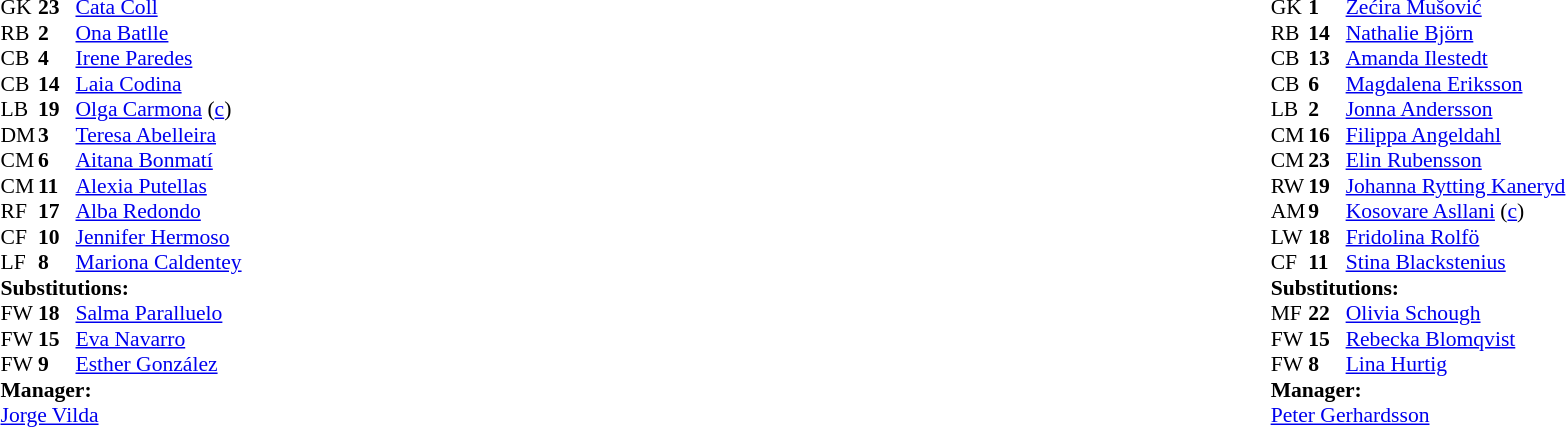<table width="100%">
<tr>
<td valign="top" width="40%"><br><table style="font-size:90%" cellspacing="0" cellpadding="0">
<tr>
<th width=25></th>
<th width=25></th>
</tr>
<tr>
<td>GK</td>
<td><strong>23</strong></td>
<td><a href='#'>Cata Coll</a></td>
</tr>
<tr>
<td>RB</td>
<td><strong>2</strong></td>
<td><a href='#'>Ona Batlle</a></td>
</tr>
<tr>
<td>CB</td>
<td><strong>4</strong></td>
<td><a href='#'>Irene Paredes</a></td>
</tr>
<tr>
<td>CB</td>
<td><strong>14</strong></td>
<td><a href='#'>Laia Codina</a></td>
</tr>
<tr>
<td>LB</td>
<td><strong>19</strong></td>
<td><a href='#'>Olga Carmona</a> (<a href='#'>c</a>)</td>
</tr>
<tr>
<td>DM</td>
<td><strong>3</strong></td>
<td><a href='#'>Teresa Abelleira</a></td>
</tr>
<tr>
<td>CM</td>
<td><strong>6</strong></td>
<td><a href='#'>Aitana Bonmatí</a></td>
</tr>
<tr>
<td>CM</td>
<td><strong>11</strong></td>
<td><a href='#'>Alexia Putellas</a></td>
<td></td>
<td></td>
</tr>
<tr>
<td>RF</td>
<td><strong>17</strong></td>
<td><a href='#'>Alba Redondo</a></td>
<td></td>
<td></td>
</tr>
<tr>
<td>CF</td>
<td><strong>10</strong></td>
<td><a href='#'>Jennifer Hermoso</a></td>
</tr>
<tr>
<td>LF</td>
<td><strong>8</strong></td>
<td><a href='#'>Mariona Caldentey</a></td>
<td></td>
<td></td>
</tr>
<tr>
<td colspan=3><strong>Substitutions:</strong></td>
</tr>
<tr>
<td>FW</td>
<td><strong>18</strong></td>
<td><a href='#'>Salma Paralluelo</a></td>
<td></td>
<td></td>
</tr>
<tr>
<td>FW</td>
<td><strong>15</strong></td>
<td><a href='#'>Eva Navarro</a></td>
<td></td>
<td></td>
</tr>
<tr>
<td>FW</td>
<td><strong>9</strong></td>
<td><a href='#'>Esther González</a></td>
<td></td>
<td></td>
</tr>
<tr>
<td colspan=3><strong>Manager:</strong></td>
</tr>
<tr>
<td colspan=3><a href='#'>Jorge Vilda</a></td>
</tr>
</table>
</td>
<td valign="top"></td>
<td valign="top" width="50%"><br><table style="font-size:90%; margin:auto" cellspacing="0" cellpadding="0">
<tr>
<th width=25></th>
<th width=25></th>
</tr>
<tr>
<td>GK</td>
<td><strong>1</strong></td>
<td><a href='#'>Zećira Mušović</a></td>
</tr>
<tr>
<td>RB</td>
<td><strong>14</strong></td>
<td><a href='#'>Nathalie Björn</a></td>
</tr>
<tr>
<td>CB</td>
<td><strong>13</strong></td>
<td><a href='#'>Amanda Ilestedt</a></td>
</tr>
<tr>
<td>CB</td>
<td><strong>6</strong></td>
<td><a href='#'>Magdalena Eriksson</a></td>
</tr>
<tr>
<td>LB</td>
<td><strong>2</strong></td>
<td><a href='#'>Jonna Andersson</a></td>
</tr>
<tr>
<td>CM</td>
<td><strong>16</strong></td>
<td><a href='#'>Filippa Angeldahl</a></td>
</tr>
<tr>
<td>CM</td>
<td><strong>23</strong></td>
<td><a href='#'>Elin Rubensson</a></td>
<td></td>
<td></td>
</tr>
<tr>
<td>RW</td>
<td><strong>19</strong></td>
<td><a href='#'>Johanna Rytting Kaneryd</a></td>
<td></td>
<td></td>
</tr>
<tr>
<td>AM</td>
<td><strong>9</strong></td>
<td><a href='#'>Kosovare Asllani</a> (<a href='#'>c</a>)</td>
</tr>
<tr>
<td>LW</td>
<td><strong>18</strong></td>
<td><a href='#'>Fridolina Rolfö</a></td>
</tr>
<tr>
<td>CF</td>
<td><strong>11</strong></td>
<td><a href='#'>Stina Blackstenius</a></td>
<td></td>
<td></td>
</tr>
<tr>
<td colspan=3><strong>Substitutions:</strong></td>
</tr>
<tr>
<td>MF</td>
<td><strong>22</strong></td>
<td><a href='#'>Olivia Schough</a></td>
<td></td>
<td></td>
</tr>
<tr>
<td>FW</td>
<td><strong>15</strong></td>
<td><a href='#'>Rebecka Blomqvist</a></td>
<td></td>
<td></td>
</tr>
<tr>
<td>FW</td>
<td><strong>8</strong></td>
<td><a href='#'>Lina Hurtig</a></td>
<td></td>
<td></td>
</tr>
<tr>
<td colspan=3><strong>Manager:</strong></td>
</tr>
<tr>
<td colspan=3><a href='#'>Peter Gerhardsson</a></td>
</tr>
</table>
</td>
</tr>
</table>
